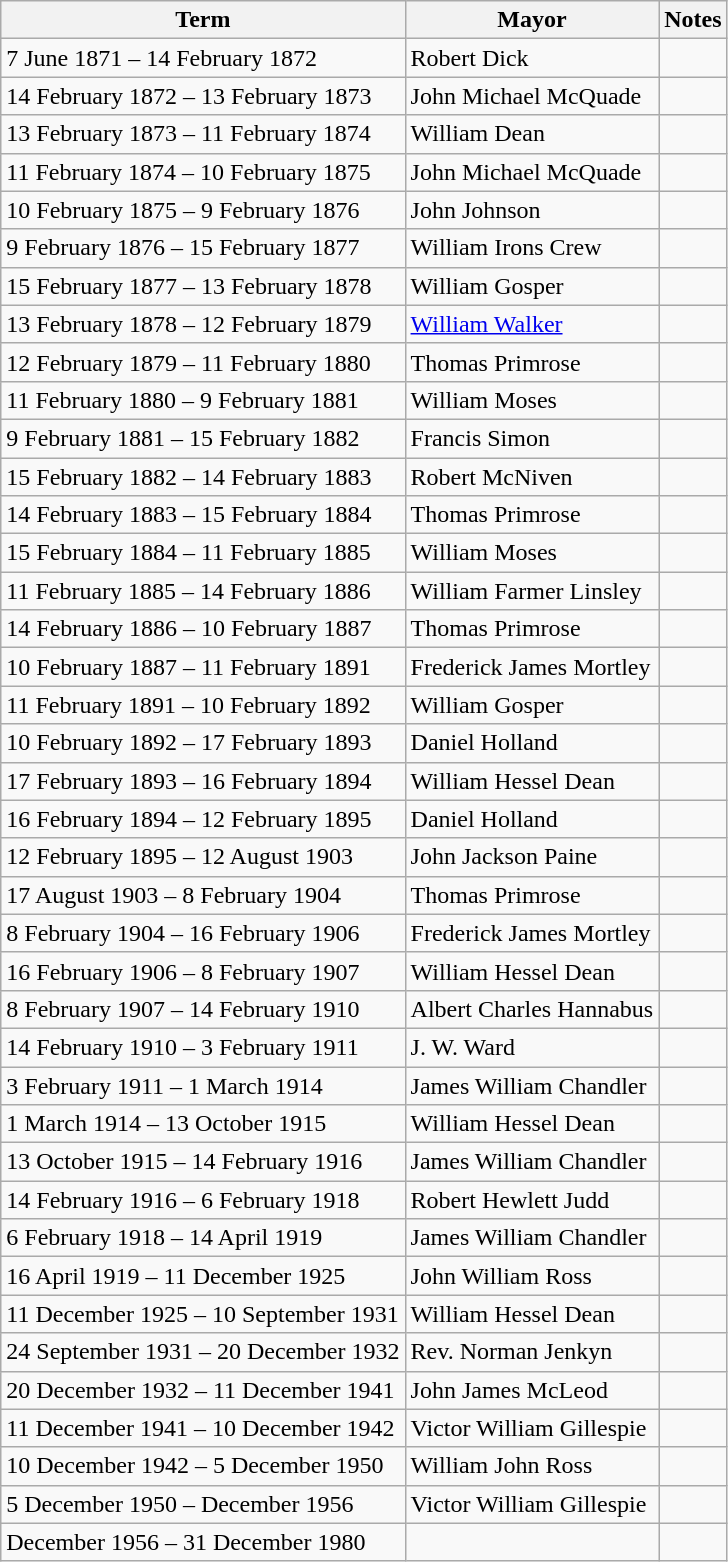<table class="wikitable">
<tr>
<th>Term</th>
<th>Mayor</th>
<th>Notes</th>
</tr>
<tr>
<td>7 June 1871 – 14 February 1872</td>
<td>Robert Dick</td>
<td></td>
</tr>
<tr>
<td>14 February 1872 – 13 February 1873</td>
<td>John Michael McQuade</td>
<td></td>
</tr>
<tr>
<td>13 February 1873 – 11 February 1874</td>
<td>William Dean</td>
<td></td>
</tr>
<tr>
<td>11 February 1874 – 10 February 1875</td>
<td>John Michael McQuade</td>
<td></td>
</tr>
<tr>
<td>10 February 1875 – 9 February 1876</td>
<td>John Johnson</td>
<td></td>
</tr>
<tr>
<td>9 February 1876 – 15 February 1877</td>
<td>William Irons Crew</td>
<td></td>
</tr>
<tr>
<td>15 February 1877 – 13 February 1878</td>
<td>William Gosper</td>
<td></td>
</tr>
<tr>
<td>13 February 1878 – 12 February 1879</td>
<td><a href='#'>William Walker</a></td>
<td></td>
</tr>
<tr>
<td>12 February 1879 – 11 February 1880</td>
<td>Thomas Primrose</td>
<td></td>
</tr>
<tr>
<td>11 February 1880 – 9 February 1881</td>
<td>William Moses</td>
<td></td>
</tr>
<tr>
<td>9 February 1881 – 15 February 1882</td>
<td>Francis Simon</td>
<td></td>
</tr>
<tr>
<td>15 February 1882 – 14 February 1883</td>
<td>Robert McNiven</td>
<td></td>
</tr>
<tr>
<td>14 February 1883 – 15 February 1884</td>
<td>Thomas Primrose</td>
<td></td>
</tr>
<tr>
<td>15 February 1884 – 11 February 1885</td>
<td>William Moses</td>
<td></td>
</tr>
<tr>
<td>11 February 1885 – 14 February 1886</td>
<td>William Farmer Linsley</td>
<td></td>
</tr>
<tr>
<td>14 February 1886 – 10 February 1887</td>
<td>Thomas Primrose</td>
<td></td>
</tr>
<tr>
<td>10 February 1887 – 11 February 1891</td>
<td>Frederick James Mortley</td>
<td></td>
</tr>
<tr>
<td>11 February 1891 – 10 February 1892</td>
<td>William Gosper</td>
<td></td>
</tr>
<tr>
<td>10 February 1892 – 17 February 1893</td>
<td>Daniel Holland</td>
<td></td>
</tr>
<tr>
<td>17 February 1893 – 16 February 1894</td>
<td>William Hessel Dean</td>
<td></td>
</tr>
<tr>
<td>16 February 1894 – 12 February 1895</td>
<td>Daniel Holland</td>
<td></td>
</tr>
<tr>
<td>12 February 1895 – 12 August 1903</td>
<td>John Jackson Paine</td>
<td></td>
</tr>
<tr>
<td>17 August 1903 – 8 February 1904</td>
<td>Thomas Primrose</td>
<td></td>
</tr>
<tr>
<td>8 February 1904 – 16 February 1906</td>
<td>Frederick James Mortley</td>
<td></td>
</tr>
<tr>
<td>16 February 1906 – 8 February 1907</td>
<td>William Hessel Dean</td>
<td></td>
</tr>
<tr>
<td>8 February 1907 – 14 February 1910</td>
<td>Albert Charles Hannabus</td>
<td></td>
</tr>
<tr>
<td>14 February 1910 – 3 February 1911</td>
<td>J. W. Ward</td>
<td></td>
</tr>
<tr>
<td>3 February 1911 – 1 March 1914</td>
<td>James William Chandler</td>
<td></td>
</tr>
<tr>
<td>1 March 1914 – 13 October 1915</td>
<td>William Hessel Dean</td>
<td></td>
</tr>
<tr>
<td>13 October 1915 – 14 February 1916</td>
<td>James William Chandler</td>
<td></td>
</tr>
<tr>
<td>14 February 1916 – 6 February 1918</td>
<td>Robert Hewlett Judd</td>
<td></td>
</tr>
<tr>
<td>6 February 1918 – 14 April 1919</td>
<td>James William Chandler</td>
<td></td>
</tr>
<tr>
<td>16 April 1919 – 11 December 1925</td>
<td>John William Ross</td>
<td></td>
</tr>
<tr>
<td>11 December 1925 – 10 September 1931</td>
<td>William Hessel Dean</td>
<td></td>
</tr>
<tr>
<td>24 September 1931 – 20 December 1932</td>
<td>Rev. Norman Jenkyn</td>
<td></td>
</tr>
<tr>
<td>20 December 1932 – 11 December 1941</td>
<td>John James McLeod</td>
<td></td>
</tr>
<tr>
<td>11 December 1941 – 10 December 1942</td>
<td>Victor William Gillespie</td>
<td></td>
</tr>
<tr>
<td>10 December 1942 – 5 December 1950</td>
<td>William John Ross</td>
<td></td>
</tr>
<tr>
<td>5 December 1950 – December 1956</td>
<td>Victor William Gillespie </td>
<td></td>
</tr>
<tr>
<td>December 1956 – 31 December 1980</td>
<td></td>
<td></td>
</tr>
</table>
